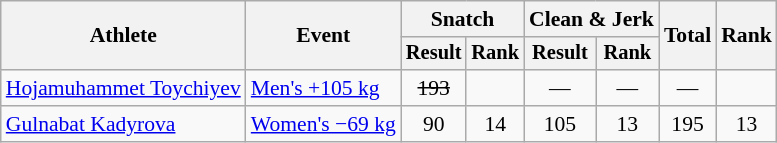<table class="wikitable" style="font-size:90%">
<tr>
<th rowspan="2">Athlete</th>
<th rowspan="2">Event</th>
<th colspan="2">Snatch</th>
<th colspan="2">Clean & Jerk</th>
<th rowspan="2">Total</th>
<th rowspan="2">Rank</th>
</tr>
<tr style="font-size:95%">
<th>Result</th>
<th>Rank</th>
<th>Result</th>
<th>Rank</th>
</tr>
<tr align=center>
<td align=left><a href='#'>Hojamuhammet Toychiyev</a></td>
<td align=left><a href='#'>Men's +105 kg</a></td>
<td><s>193</s></td>
<td></td>
<td>—</td>
<td>—</td>
<td>—</td>
<td></td>
</tr>
<tr align=center>
<td align=left><a href='#'>Gulnabat Kadyrova</a></td>
<td align=left><a href='#'>Women's −69 kg</a></td>
<td>90</td>
<td>14</td>
<td>105</td>
<td>13</td>
<td>195</td>
<td>13</td>
</tr>
</table>
